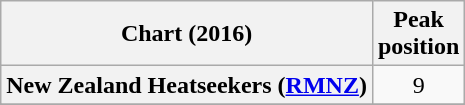<table class="wikitable sortable plainrowheaders" style="text-align:center">
<tr>
<th scope="col">Chart (2016)</th>
<th scope="col">Peak<br>position</th>
</tr>
<tr>
<th scope="row">New Zealand Heatseekers (<a href='#'>RMNZ</a>)</th>
<td>9</td>
</tr>
<tr>
</tr>
<tr>
</tr>
</table>
